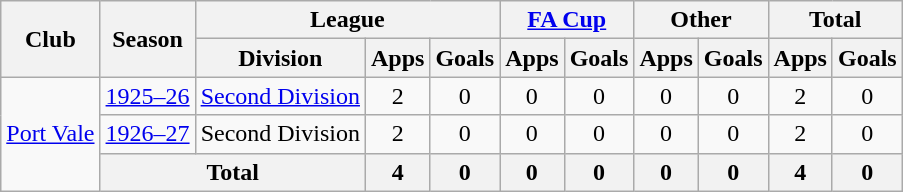<table class="wikitable" style="text-align:center">
<tr>
<th rowspan="2">Club</th>
<th rowspan="2">Season</th>
<th colspan="3">League</th>
<th colspan="2"><a href='#'>FA Cup</a></th>
<th colspan="2">Other</th>
<th colspan="2">Total</th>
</tr>
<tr>
<th>Division</th>
<th>Apps</th>
<th>Goals</th>
<th>Apps</th>
<th>Goals</th>
<th>Apps</th>
<th>Goals</th>
<th>Apps</th>
<th>Goals</th>
</tr>
<tr>
<td rowspan="3"><a href='#'>Port Vale</a></td>
<td><a href='#'>1925–26</a></td>
<td><a href='#'>Second Division</a></td>
<td>2</td>
<td>0</td>
<td>0</td>
<td>0</td>
<td>0</td>
<td>0</td>
<td>2</td>
<td>0</td>
</tr>
<tr>
<td><a href='#'>1926–27</a></td>
<td>Second Division</td>
<td>2</td>
<td>0</td>
<td>0</td>
<td>0</td>
<td>0</td>
<td>0</td>
<td>2</td>
<td>0</td>
</tr>
<tr>
<th colspan="2">Total</th>
<th>4</th>
<th>0</th>
<th>0</th>
<th>0</th>
<th>0</th>
<th>0</th>
<th>4</th>
<th>0</th>
</tr>
</table>
